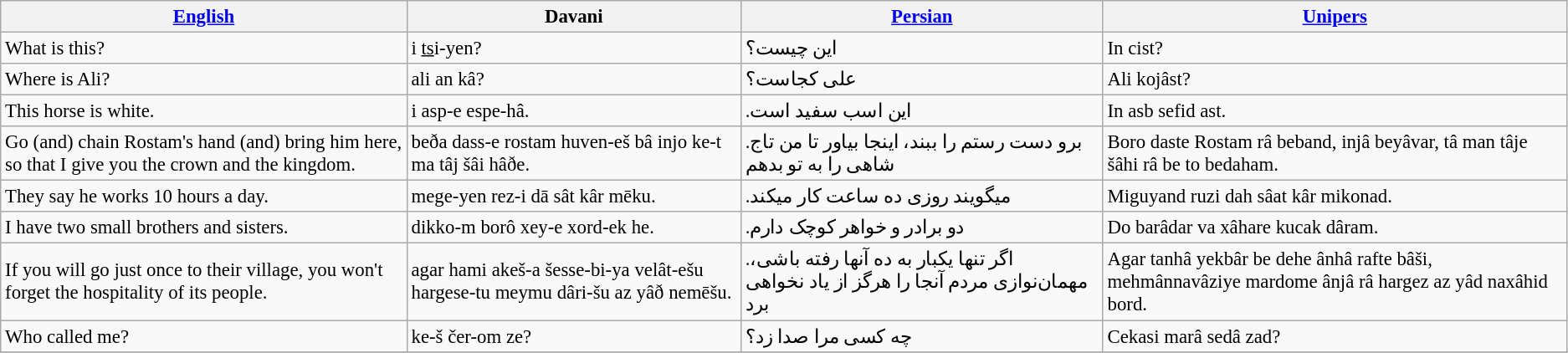<table class="wikitable" style="font-size: 95%">
<tr>
<th><a href='#'>English</a></th>
<th>Davani</th>
<th><a href='#'>Persian</a></th>
<th><a href='#'>Unipers</a></th>
</tr>
<tr>
<td>What is this?</td>
<td>i <u>ts</u>i-yen?</td>
<td>این چیست؟</td>
<td>In cist?</td>
</tr>
<tr>
<td>Where is Ali?</td>
<td>ali an kâ?</td>
<td>علی کجاست؟</td>
<td>Ali kojâst?</td>
</tr>
<tr>
<td>This horse is white.</td>
<td>i asp-e espe-hâ.</td>
<td>.این اسب سفید است</td>
<td>In asb sefid ast.</td>
</tr>
<tr>
<td>Go (and) chain Rostam's hand (and) bring him here, so that I give you the crown and the kingdom.</td>
<td>beða dass-e rostam huven-eš bâ injo ke-t ma tâj šâi hâðe.</td>
<td>.برو دست رستم را ببند، اینجا بیاور تا من تاج شاهی را به تو بدهم</td>
<td>Boro daste Rostam râ beband, injâ beyâvar, tâ man tâje šâhi râ be to bedaham.</td>
</tr>
<tr>
<td>They say he works 10 hours a day.</td>
<td>mege-yen rez-i dā sât kâr mēku.</td>
<td>.میگویند روزی ده ساعت کار میکند</td>
<td>Miguyand ruzi dah sâat kâr mikonad.</td>
</tr>
<tr>
<td>I have two small brothers and sisters.</td>
<td>dikko-m borô xey-e xord-ek he.</td>
<td>.دو برادر و خواهر کوچک دارم</td>
<td>Do barâdar va xâhare kucak dâram.</td>
</tr>
<tr>
<td>If you will go just once to their village, you won't forget the hospitality of its people.</td>
<td>agar hami akeš-a šesse-bi-ya velât-ešu hargese-tu meymu dâri-šu az yâð nemēšu.</td>
<td>.اگر تنها یکبار به ده آنها رفته باشی، مهمان‌نوازی مردم آنجا را هرگز از یاد نخواهی برد</td>
<td>Agar tanhâ yekbâr be dehe ânhâ rafte bâši, mehmânnavâziye mardome ânjâ râ hargez az yâd naxâhid bord.</td>
</tr>
<tr>
<td>Who called me?</td>
<td>ke-š čer-om ze?</td>
<td>چه کسی مرا صدا زد؟</td>
<td>Cekasi marâ sedâ zad?</td>
</tr>
<tr>
</tr>
</table>
